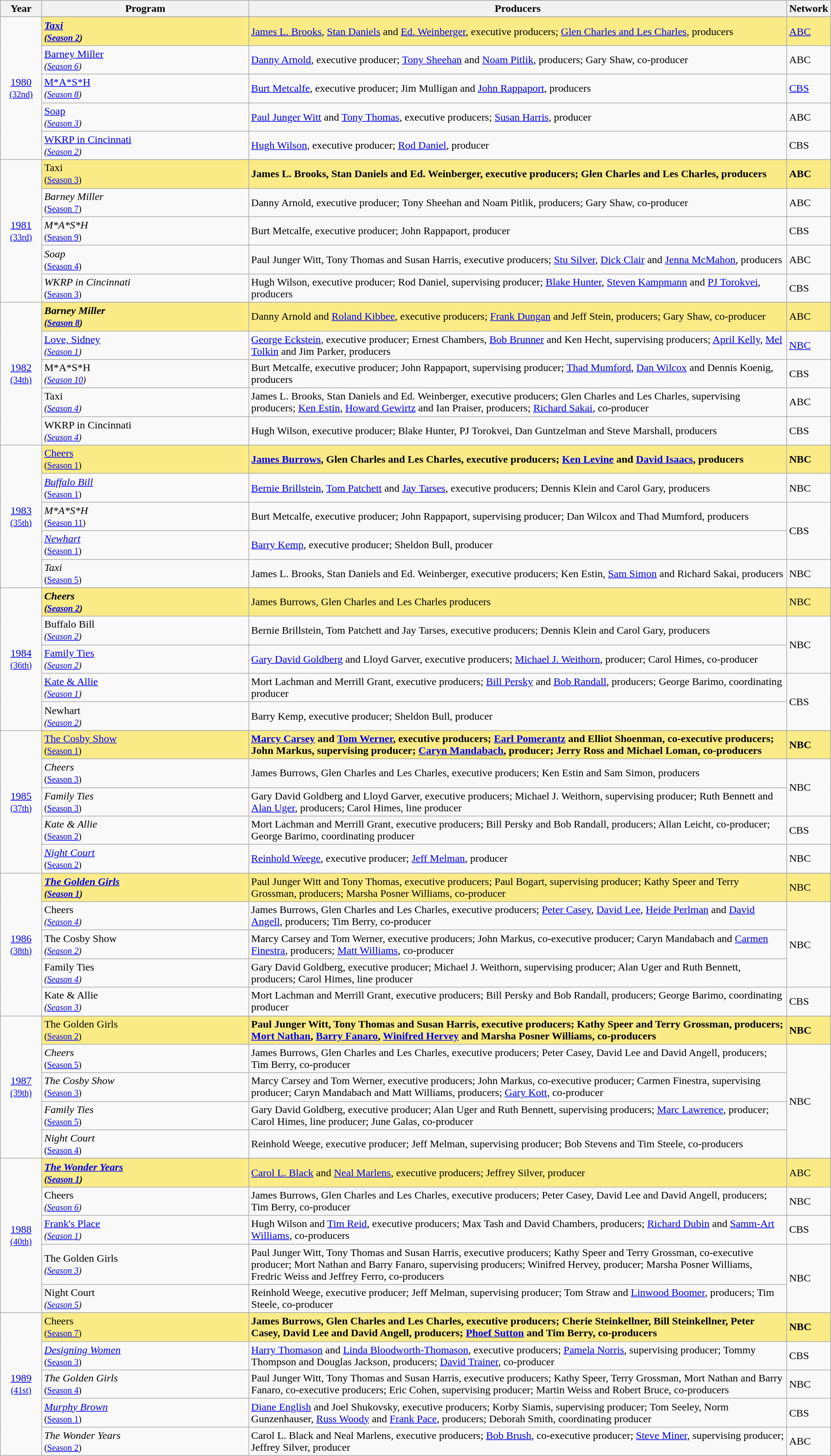<table class="wikitable" style="width:100%">
<tr bgcolor="#bebebe">
<th width="5%">Year</th>
<th width="25%">Program</th>
<th width="65%">Producers</th>
<th width="5%">Network</th>
</tr>
<tr>
<td rowspan="6" style="text-align:center"><a href='#'>1980</a><br><small><a href='#'>(32nd)</a></small><br></td>
</tr>
<tr style="background:#FAEB86;">
<td><strong><em><a href='#'>Taxi</a><em><br><small>(<a href='#'>Season 2</a>)</small><strong></td>
<td></strong><a href='#'>James L. Brooks</a>, <a href='#'>Stan Daniels</a> and <a href='#'>Ed. Weinberger</a>, executive producers; <a href='#'>Glen Charles and Les Charles</a>, producers<strong></td>
<td></strong><a href='#'>ABC</a><strong></td>
</tr>
<tr>
<td></em><a href='#'>Barney Miller</a><em><br><small>(<a href='#'>Season 6</a>)</small></td>
<td><a href='#'>Danny Arnold</a>, executive producer; <a href='#'>Tony Sheehan</a> and <a href='#'>Noam Pitlik</a>, producers; Gary Shaw, co-producer</td>
<td>ABC</td>
</tr>
<tr>
<td></em><a href='#'>M*A*S*H</a><em><br><small>(<a href='#'>Season 8</a>)</small></td>
<td><a href='#'>Burt Metcalfe</a>, executive producer; Jim Mulligan and <a href='#'>John Rappaport</a>, producers</td>
<td><a href='#'>CBS</a></td>
</tr>
<tr>
<td></em><a href='#'>Soap</a><em><br><small>(<a href='#'>Season 3</a>)</small></td>
<td><a href='#'>Paul Junger Witt</a> and <a href='#'>Tony Thomas</a>, executive producers; <a href='#'>Susan Harris</a>, producer</td>
<td>ABC</td>
</tr>
<tr>
<td></em><a href='#'>WKRP in Cincinnati</a><em><br><small>(<a href='#'>Season 2</a>)</small></td>
<td><a href='#'>Hugh Wilson</a>, executive producer; <a href='#'>Rod Daniel</a>, producer</td>
<td>CBS</td>
</tr>
<tr>
<td rowspan="6" style="text-align:center"><a href='#'>1981</a><br><small><a href='#'>(33rd)</a></small><br></td>
</tr>
<tr style="background:#FAEB86;">
<td></em></strong>Taxi</em><br><small>(<a href='#'>Season 3</a>)</small></strong></td>
<td><strong>James L. Brooks, Stan Daniels and Ed. Weinberger, executive producers; Glen Charles and Les Charles, producers</strong></td>
<td><strong>ABC</strong></td>
</tr>
<tr>
<td><em>Barney Miller</em><br><small>(<a href='#'>Season 7</a>)</small></td>
<td>Danny Arnold, executive producer; Tony Sheehan and Noam Pitlik, producers; Gary Shaw, co-producer</td>
<td>ABC</td>
</tr>
<tr>
<td><em>M*A*S*H</em><br><small>(<a href='#'>Season 9</a>)</small></td>
<td>Burt Metcalfe, executive producer; John Rappaport, producer</td>
<td>CBS</td>
</tr>
<tr>
<td><em>Soap</em><br><small>(<a href='#'>Season 4</a>)</small></td>
<td>Paul Junger Witt, Tony Thomas and Susan Harris, executive producers; <a href='#'>Stu Silver</a>, <a href='#'>Dick Clair</a> and <a href='#'>Jenna McMahon</a>, producers</td>
<td>ABC</td>
</tr>
<tr>
<td><em>WKRP in Cincinnati</em><br><small>(<a href='#'>Season 3</a>)</small></td>
<td>Hugh Wilson, executive producer; Rod Daniel, supervising producer; <a href='#'>Blake Hunter</a>, <a href='#'>Steven Kampmann</a> and <a href='#'>PJ Torokvei</a>, producers</td>
<td>CBS</td>
</tr>
<tr>
<td rowspan="6" style="text-align:center"><a href='#'>1982</a><br><small><a href='#'>(34th)</a></small><br></td>
</tr>
<tr style="background:#FAEB86;">
<td><strong><em>Barney Miller<em><br><small>(<a href='#'>Season 8</a>)</small><strong></td>
<td></strong>Danny Arnold and <a href='#'>Roland Kibbee</a>, executive producers; <a href='#'>Frank Dungan</a> and Jeff Stein, producers; Gary Shaw, co-producer<strong></td>
<td></strong>ABC<strong></td>
</tr>
<tr>
<td></em><a href='#'>Love, Sidney</a><em><br><small>(<a href='#'>Season 1</a>)</small></td>
<td><a href='#'>George Eckstein</a>, executive producer; Ernest Chambers, <a href='#'>Bob Brunner</a> and Ken Hecht, supervising producers; <a href='#'>April Kelly</a>, <a href='#'>Mel Tolkin</a> and Jim Parker, producers</td>
<td><a href='#'>NBC</a></td>
</tr>
<tr>
<td></em>M*A*S*H<em><br><small>(<a href='#'>Season 10</a>)</small></td>
<td>Burt Metcalfe, executive producer; John Rappaport, supervising producer; <a href='#'>Thad Mumford</a>, <a href='#'>Dan Wilcox</a> and Dennis Koenig, producers</td>
<td>CBS</td>
</tr>
<tr>
<td></em>Taxi<em><br><small>(<a href='#'>Season 4</a>)</small></td>
<td>James L. Brooks, Stan Daniels and Ed. Weinberger, executive producers; Glen Charles and Les Charles, supervising producers; <a href='#'>Ken Estin</a>, <a href='#'>Howard Gewirtz</a> and Ian Praiser, producers; <a href='#'>Richard Sakai</a>, co-producer</td>
<td>ABC</td>
</tr>
<tr>
<td></em>WKRP in Cincinnati<em><br><small>(<a href='#'>Season 4</a>)</small></td>
<td>Hugh Wilson, executive producer; Blake Hunter, PJ Torokvei, Dan Guntzelman and Steve Marshall, producers</td>
<td>CBS</td>
</tr>
<tr>
<td rowspan="6" style="text-align:center"><a href='#'>1983</a><br><small><a href='#'>(35th)</a></small><br></td>
</tr>
<tr style="background:#FAEB86;">
<td></em></strong><a href='#'>Cheers</a></em><br><small>(<a href='#'>Season 1</a>)</small></strong></td>
<td><strong><a href='#'>James Burrows</a>, Glen Charles and Les Charles, executive producers; <a href='#'>Ken Levine</a> and <a href='#'>David Isaacs</a>, producers</strong></td>
<td><strong>NBC</strong></td>
</tr>
<tr>
<td><em><a href='#'>Buffalo Bill</a></em><br><small>(<a href='#'>Season 1</a>)</small></td>
<td><a href='#'>Bernie Brillstein</a>, <a href='#'>Tom Patchett</a> and <a href='#'>Jay Tarses</a>, executive producers; Dennis Klein and Carol Gary, producers</td>
<td>NBC</td>
</tr>
<tr>
<td><em>M*A*S*H</em><br><small>(<a href='#'>Season 11</a>)</small></td>
<td>Burt Metcalfe, executive producer; John Rappaport, supervising producer; Dan Wilcox and Thad Mumford, producers</td>
<td rowspan="2">CBS</td>
</tr>
<tr>
<td><em><a href='#'>Newhart</a></em><br><small>(<a href='#'>Season 1</a>)</small></td>
<td><a href='#'>Barry Kemp</a>, executive producer; Sheldon Bull, producer</td>
</tr>
<tr>
<td><em>Taxi</em><br><small>(<a href='#'>Season 5</a>)</small></td>
<td>James L. Brooks, Stan Daniels and Ed. Weinberger, executive producers; Ken Estin, <a href='#'>Sam Simon</a> and Richard Sakai, producers</td>
<td>NBC</td>
</tr>
<tr>
<td rowspan="6" style="text-align:center"><a href='#'>1984</a><br><small><a href='#'>(36th)</a></small><br></td>
</tr>
<tr style="background:#FAEB86;">
<td><strong><em>Cheers<em><br><small>(<a href='#'>Season 2</a>)</small><strong></td>
<td></strong>James Burrows, Glen Charles and Les Charles producers<strong></td>
<td></strong>NBC<strong></td>
</tr>
<tr>
<td></em>Buffalo Bill<em><br><small>(<a href='#'>Season 2</a>)</small></td>
<td>Bernie Brillstein, Tom Patchett and Jay Tarses, executive producers; Dennis Klein and Carol Gary, producers</td>
<td rowspan=2>NBC</td>
</tr>
<tr>
<td></em><a href='#'>Family Ties</a><em><br><small>(<a href='#'>Season 2</a>)</small></td>
<td><a href='#'>Gary David Goldberg</a> and Lloyd Garver, executive producers; <a href='#'>Michael J. Weithorn</a>, producer; Carol Himes, co-producer</td>
</tr>
<tr>
<td></em><a href='#'>Kate & Allie</a><em><br><small>(<a href='#'>Season 1</a>)</small></td>
<td>Mort Lachman and Merrill Grant, executive producers; <a href='#'>Bill Persky</a> and <a href='#'>Bob Randall</a>, producers; George Barimo, coordinating producer</td>
<td rowspan="2">CBS</td>
</tr>
<tr>
<td></em>Newhart<em><br><small>(<a href='#'>Season 2</a>)</small></td>
<td>Barry Kemp, executive producer; Sheldon Bull, producer</td>
</tr>
<tr>
<td rowspan="6" style="text-align:center"><a href='#'>1985</a><br><small><a href='#'>(37th)</a></small><br></td>
</tr>
<tr style="background:#FAEB86;">
<td></em></strong><a href='#'>The Cosby Show</a></em><br><small>(<a href='#'>Season 1</a>)</small></strong></td>
<td><strong><a href='#'>Marcy Carsey</a> and <a href='#'>Tom Werner</a>, executive producers; <a href='#'>Earl Pomerantz</a> and Elliot Shoenman, co-executive producers; John Markus, supervising producer; <a href='#'>Caryn Mandabach</a>, producer; Jerry Ross and Michael Loman, co-producers</strong></td>
<td><strong>NBC</strong></td>
</tr>
<tr>
<td><em>Cheers</em><br><small>(<a href='#'>Season 3</a>)</small></td>
<td>James Burrows, Glen Charles and Les Charles, executive producers; Ken Estin and Sam Simon, producers</td>
<td rowspan=2>NBC</td>
</tr>
<tr>
<td><em>Family Ties</em><br><small>(<a href='#'>Season 3</a>)</small></td>
<td>Gary David Goldberg and Lloyd Garver, executive producers; Michael J. Weithorn, supervising producer; Ruth Bennett and <a href='#'>Alan Uger</a>, producers; Carol Himes, line producer</td>
</tr>
<tr>
<td><em>Kate & Allie</em><br><small>(<a href='#'>Season 2</a>)</small></td>
<td>Mort Lachman and Merrill Grant, executive producers; Bill Persky and Bob Randall, producers; Allan Leicht, co-producer; George Barimo, coordinating producer</td>
<td>CBS</td>
</tr>
<tr>
<td><em><a href='#'>Night Court</a></em><br><small>(<a href='#'>Season 2</a>)</small></td>
<td><a href='#'>Reinhold Weege</a>, executive producer; <a href='#'>Jeff Melman</a>, producer</td>
<td>NBC</td>
</tr>
<tr>
<td rowspan="6" style="text-align:center"><a href='#'>1986</a><br><small><a href='#'>(38th)</a></small><br></td>
</tr>
<tr style="background:#FAEB86;">
<td><strong><em><a href='#'>The Golden Girls</a><em><br><small>(<a href='#'>Season 1</a>)</small><strong></td>
<td></strong>Paul Junger Witt and Tony Thomas, executive producers; Paul Bogart, supervising producer; Kathy Speer and Terry Grossman, producers; Marsha Posner Williams, co-producer<strong></td>
<td></strong>NBC<strong></td>
</tr>
<tr>
<td></em>Cheers<em><br><small>(<a href='#'>Season 4</a>)</small></td>
<td>James Burrows, Glen Charles and Les Charles, executive producers; <a href='#'>Peter Casey</a>, <a href='#'>David Lee</a>, <a href='#'>Heide Perlman</a> and <a href='#'>David Angell</a>, producers; Tim Berry, co-producer</td>
<td rowspan=3>NBC</td>
</tr>
<tr>
<td></em>The Cosby Show<em><br><small>(<a href='#'>Season 2</a>)</small></td>
<td>Marcy Carsey and Tom Werner, executive producers; John Markus, co-executive producer; Caryn Mandabach and <a href='#'>Carmen Finestra</a>, producers; <a href='#'>Matt Williams</a>, co-producer</td>
</tr>
<tr>
<td></em>Family Ties<em><br><small>(<a href='#'>Season 4</a>)</small></td>
<td>Gary David Goldberg, executive producer; Michael J. Weithorn, supervising producer; Alan Uger and Ruth Bennett, producers; Carol Himes, line producer</td>
</tr>
<tr>
<td></em>Kate & Allie<em><br><small>(<a href='#'>Season 3</a>)</small></td>
<td>Mort Lachman and Merrill Grant, executive producers; Bill Persky and Bob Randall, producers; George Barimo, coordinating producer</td>
<td>CBS</td>
</tr>
<tr>
<td rowspan="6" style="text-align:center"><a href='#'>1987</a><br><small><a href='#'>(39th)</a></small><br></td>
</tr>
<tr style="background:#FAEB86;">
<td></em></strong>The Golden Girls</em><br><small>(<a href='#'>Season 2</a>)</small></strong></td>
<td><strong>Paul Junger Witt, Tony Thomas and Susan Harris, executive producers; Kathy Speer and Terry Grossman, producers; <a href='#'>Mort Nathan</a>, <a href='#'>Barry Fanaro</a>, <a href='#'>Winifred Hervey</a> and Marsha Posner Williams, co-producers</strong></td>
<td><strong>NBC</strong></td>
</tr>
<tr>
<td><em>Cheers</em><br><small>(<a href='#'>Season 5</a>)</small></td>
<td>James Burrows, Glen Charles and Les Charles, executive producers; Peter Casey, David Lee and David Angell, producers; Tim Berry, co-producer</td>
<td rowspan=4>NBC</td>
</tr>
<tr>
<td><em>The Cosby Show</em><br><small>(<a href='#'>Season 3</a>)</small></td>
<td>Marcy Carsey and Tom Werner, executive producers; John Markus, co-executive producer; Carmen Finestra, supervising producer; Caryn Mandabach and Matt Williams, producers; <a href='#'>Gary Kott</a>, co-producer</td>
</tr>
<tr>
<td><em>Family Ties</em><br><small>(<a href='#'>Season 5</a>)</small></td>
<td>Gary David Goldberg, executive producer; Alan Uger and Ruth Bennett, supervising producers; <a href='#'>Marc Lawrence</a>, producer; Carol Himes, line producer; June Galas, co-producer</td>
</tr>
<tr>
<td><em>Night Court</em><br><small>(<a href='#'>Season 4</a>)</small></td>
<td>Reinhold Weege, executive producer; Jeff Melman, supervising producer; Bob Stevens and Tim Steele, co-producers</td>
</tr>
<tr>
<td rowspan="6" style="text-align:center"><a href='#'>1988</a><br><small><a href='#'>(40th)</a></small><br></td>
</tr>
<tr style="background:#FAEB86;">
<td><strong><em><a href='#'>The Wonder Years</a><em><br><small>(<a href='#'>Season 1</a>)</small><strong></td>
<td></strong><a href='#'>Carol L. Black</a> and <a href='#'>Neal Marlens</a>, executive producers; Jeffrey Silver, producer<strong></td>
<td></strong>ABC<strong></td>
</tr>
<tr>
<td></em>Cheers<em><br><small>(<a href='#'>Season 6</a>)</small></td>
<td>James Burrows, Glen Charles and Les Charles, executive producers; Peter Casey, David Lee and David Angell, producers; Tim Berry, co-producer</td>
<td>NBC</td>
</tr>
<tr>
<td></em><a href='#'>Frank's Place</a><em><br><small>(<a href='#'>Season 1</a>)</small></td>
<td>Hugh Wilson and <a href='#'>Tim Reid</a>, executive producers; Max Tash and David Chambers, producers; <a href='#'>Richard Dubin</a> and <a href='#'>Samm-Art Williams</a>, co-producers</td>
<td>CBS</td>
</tr>
<tr>
<td></em>The Golden Girls<em><br><small>(<a href='#'>Season 3</a>)</small></td>
<td>Paul Junger Witt, Tony Thomas and Susan Harris, executive producers; Kathy Speer and Terry Grossman, co-executive producer; Mort Nathan and Barry Fanaro, supervising producers; Winifred Hervey, producer; Marsha Posner Williams, Fredric Weiss and Jeffrey Ferro, co-producers</td>
<td rowspan="2">NBC</td>
</tr>
<tr>
<td></em>Night Court<em><br><small>(<a href='#'>Season 5</a>)</small></td>
<td>Reinhold Weege, executive producer; Jeff Melman, supervising producer; Tom Straw and <a href='#'>Linwood Boomer</a>, producers; Tim Steele, co-producer</td>
</tr>
<tr>
<td rowspan="6" style="text-align:center"><a href='#'>1989</a><br><small><a href='#'>(41st)</a></small><br></td>
</tr>
<tr style="background:#FAEB86;">
<td></em></strong>Cheers</em><br><small>(<a href='#'>Season 7</a>)</small></strong></td>
<td><strong>James Burrows, Glen Charles and Les Charles, executive producers; Cherie Steinkellner, Bill Steinkellner, Peter Casey, David Lee and David Angell, producers; <a href='#'>Phoef Sutton</a> and Tim Berry, co-producers</strong></td>
<td><strong>NBC</strong></td>
</tr>
<tr>
<td><em><a href='#'>Designing Women</a></em><br><small>(<a href='#'>Season 3</a>)</small></td>
<td><a href='#'>Harry Thomason</a> and <a href='#'>Linda Bloodworth-Thomason</a>, executive producers; <a href='#'>Pamela Norris</a>, supervising producer; Tommy Thompson and Douglas Jackson, producers; <a href='#'>David Trainer</a>, co-producer</td>
<td>CBS</td>
</tr>
<tr>
<td><em>The Golden Girls</em><br><small>(<a href='#'>Season 4</a>)</small></td>
<td>Paul Junger Witt, Tony Thomas and Susan Harris, executive producers; Kathy Speer, Terry Grossman, Mort Nathan and Barry Fanaro, co-executive producers; Eric Cohen, supervising producer; Martin Weiss and Robert Bruce, co-producers</td>
<td>NBC</td>
</tr>
<tr>
<td><em><a href='#'>Murphy Brown</a></em><br><small>(<a href='#'>Season 1</a>)</small></td>
<td><a href='#'>Diane English</a> and Joel Shukovsky, executive producers; Korby Siamis, supervising producer; Tom Seeley, Norm Gunzenhauser, <a href='#'>Russ Woody</a> and <a href='#'>Frank Pace</a>, producers; Deborah Smith, coordinating producer</td>
<td>CBS</td>
</tr>
<tr>
<td><em>The Wonder Years</em><br><small>(<a href='#'>Season 2</a>)</small></td>
<td>Carol L. Black and Neal Marlens, executive producers; <a href='#'>Bob Brush</a>, co-executive producer; <a href='#'>Steve Miner</a>, supervising producer; Jeffrey Silver, producer</td>
<td>ABC</td>
</tr>
</table>
